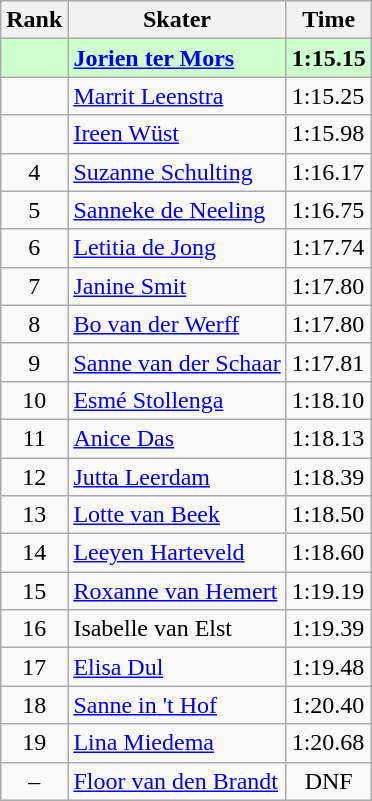<table class="wikitable">
<tr>
<th>Rank</th>
<th>Skater</th>
<th>Time</th>
</tr>
<tr bgcolor=ccffcc>
<td align="center"></td>
<td><strong><a href='#'>Jorien ter Mors</a></strong></td>
<td><strong>1:15.15</strong></td>
</tr>
<tr>
<td align="center"></td>
<td><a href='#'>Marrit Leenstra</a></td>
<td>1:15.25</td>
</tr>
<tr>
<td align="center"></td>
<td><a href='#'>Ireen Wüst</a></td>
<td>1:15.98</td>
</tr>
<tr>
<td align="center">4</td>
<td><a href='#'>Suzanne Schulting</a></td>
<td>1:16.17</td>
</tr>
<tr>
<td align="center">5</td>
<td><a href='#'>Sanneke de Neeling</a></td>
<td>1:16.75</td>
</tr>
<tr>
<td align="center">6</td>
<td><a href='#'>Letitia de Jong</a></td>
<td>1:17.74</td>
</tr>
<tr>
<td align="center">7</td>
<td><a href='#'>Janine Smit</a></td>
<td>1:17.80</td>
</tr>
<tr>
<td align="center">8</td>
<td><a href='#'>Bo van der Werff</a></td>
<td>1:17.80</td>
</tr>
<tr>
<td align="center">9</td>
<td><a href='#'>Sanne van der Schaar</a></td>
<td>1:17.81</td>
</tr>
<tr>
<td align="center">10</td>
<td><a href='#'>Esmé Stollenga</a></td>
<td>1:18.10</td>
</tr>
<tr>
<td align="center">11</td>
<td><a href='#'>Anice Das</a></td>
<td>1:18.13</td>
</tr>
<tr>
<td align="center">12</td>
<td><a href='#'>Jutta Leerdam</a></td>
<td>1:18.39</td>
</tr>
<tr>
<td align="center">13</td>
<td><a href='#'>Lotte van Beek</a></td>
<td>1:18.50</td>
</tr>
<tr>
<td align="center">14</td>
<td><a href='#'>Leeyen Harteveld</a></td>
<td>1:18.60</td>
</tr>
<tr>
<td align="center">15</td>
<td><a href='#'>Roxanne van Hemert</a></td>
<td>1:19.19</td>
</tr>
<tr>
<td align="center">16</td>
<td>Isabelle van Elst</td>
<td>1:19.39</td>
</tr>
<tr>
<td align="center">17</td>
<td><a href='#'>Elisa Dul</a></td>
<td>1:19.48</td>
</tr>
<tr>
<td align="center">18</td>
<td><a href='#'>Sanne in 't Hof</a></td>
<td>1:20.40</td>
</tr>
<tr>
<td align="center">19</td>
<td><a href='#'>Lina Miedema</a></td>
<td>1:20.68</td>
</tr>
<tr>
<td align="center">–</td>
<td><a href='#'>Floor van den Brandt</a></td>
<td align="center">DNF</td>
</tr>
</table>
